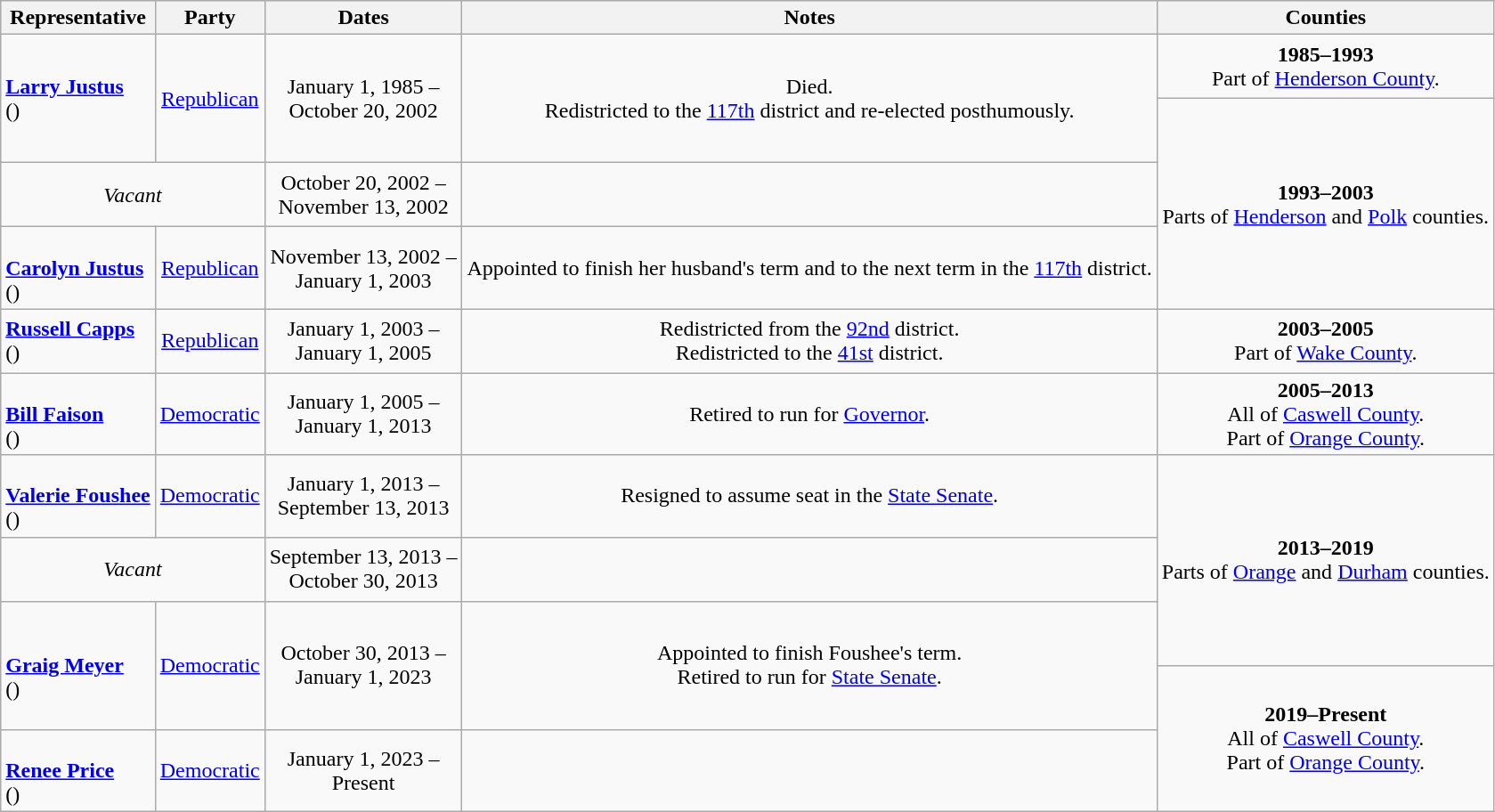<table class=wikitable style="text-align:center">
<tr>
<th>Representative</th>
<th>Party</th>
<th>Dates</th>
<th>Notes</th>
<th>Counties</th>
</tr>
<tr style="height:3em">
<td rowspan=2 align=left><strong><a href='#'>Larry Justus</a></strong><br>()</td>
<td rowspan=2 ><a href='#'>Republican</a></td>
<td rowspan=2 nowrap>January 1, 1985 – <br> October 20, 2002</td>
<td rowspan=2>Died. <br> Redistricted to the <a href='#'>117th</a> district and re-elected posthumously.</td>
<td><strong>1985–1993</strong> <br> Part of <a href='#'>Henderson County</a>.</td>
</tr>
<tr style="height:3em">
<td rowspan=3><strong>1993–2003</strong> <br> Parts of <a href='#'>Henderson</a> and <a href='#'>Polk</a> counties.</td>
</tr>
<tr style="height:3em">
<td colspan=2><em>Vacant</em></td>
<td nowrap>October 20, 2002 – <br> November 13, 2002</td>
<td></td>
</tr>
<tr style="height:3em">
<td align=left><br><strong><a href='#'>Carolyn Justus</a></strong><br>()</td>
<td><a href='#'>Republican</a></td>
<td nowrap>November 13, 2002 – <br> January 1, 2003</td>
<td>Appointed to finish her husband's term and to the next term in the <a href='#'>117th</a> district.</td>
</tr>
<tr style="height:3em">
<td align=left><strong><a href='#'>Russell Capps</a></strong><br>()</td>
<td><a href='#'>Republican</a></td>
<td nowrap>January 1, 2003 – <br> January 1, 2005</td>
<td>Redistricted from the <a href='#'>92nd</a> district. <br> Redistricted to the <a href='#'>41st</a> district.</td>
<td><strong>2003–2005</strong> <br> Part of <a href='#'>Wake County</a>.</td>
</tr>
<tr style="height:3em">
<td align=left><br><strong><a href='#'>Bill Faison</a></strong><br>()</td>
<td><a href='#'>Democratic</a></td>
<td nowrap>January 1, 2005 – <br> January 1, 2013</td>
<td>Retired to run for <a href='#'>Governor</a>.</td>
<td><strong>2005–2013</strong> <br> All of <a href='#'>Caswell County</a>. <br> Part of <a href='#'>Orange County</a>.</td>
</tr>
<tr style="height:3em">
<td align=left><br><strong><a href='#'>Valerie Foushee</a></strong><br>()</td>
<td><a href='#'>Democratic</a></td>
<td nowrap>January 1, 2013 – <br> September 13, 2013</td>
<td>Resigned to assume seat in the <a href='#'>State Senate</a>.</td>
<td rowspan=3><strong>2013–2019</strong> <br> Parts of <a href='#'>Orange</a> and <a href='#'>Durham</a> counties.</td>
</tr>
<tr style="height:3em">
<td colspan=2><em>Vacant</em></td>
<td nowrap>September 13, 2013 – <br> October 30, 2013</td>
<td></td>
</tr>
<tr style="height:3em">
<td rowspan=2 align=left><br><strong><a href='#'>Graig Meyer</a></strong><br>()</td>
<td rowspan=2 ><a href='#'>Democratic</a></td>
<td rowspan=2 nowrap>October 30, 2013 – <br> January 1, 2023</td>
<td rowspan=2>Appointed to finish Foushee's term. <br> Retired to run for <a href='#'>State Senate</a>.</td>
</tr>
<tr style="height:3em">
<td rowspan=2><strong>2019–Present</strong> <br> All of <a href='#'>Caswell County</a>. <br> Part of <a href='#'>Orange County</a>.</td>
</tr>
<tr style="height:3em">
<td align=left><br><strong><a href='#'>Renee Price</a></strong><br>()</td>
<td><a href='#'>Democratic</a></td>
<td nowrap>January 1, 2023 – <br> Present</td>
<td></td>
</tr>
</table>
